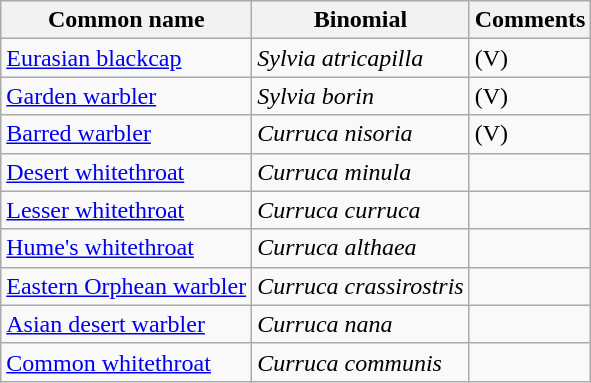<table class="wikitable">
<tr>
<th>Common name</th>
<th>Binomial</th>
<th>Comments</th>
</tr>
<tr>
<td><a href='#'>Eurasian blackcap</a></td>
<td><em>Sylvia atricapilla</em></td>
<td>(V)</td>
</tr>
<tr>
<td><a href='#'>Garden warbler</a></td>
<td><em>Sylvia borin</em></td>
<td>(V)</td>
</tr>
<tr>
<td><a href='#'>Barred warbler</a></td>
<td><em>Curruca nisoria</em></td>
<td>(V)</td>
</tr>
<tr>
<td><a href='#'>Desert whitethroat</a></td>
<td><em>Curruca minula</em></td>
<td></td>
</tr>
<tr>
<td><a href='#'>Lesser whitethroat</a></td>
<td><em>Curruca curruca</em></td>
<td></td>
</tr>
<tr>
<td><a href='#'>Hume's whitethroat</a></td>
<td><em>Curruca althaea</em></td>
<td></td>
</tr>
<tr>
<td><a href='#'>Eastern Orphean warbler</a></td>
<td><em>Curruca crassirostris</em></td>
<td></td>
</tr>
<tr>
<td><a href='#'>Asian desert warbler</a></td>
<td><em>Curruca nana</em></td>
<td></td>
</tr>
<tr>
<td><a href='#'>Common whitethroat</a></td>
<td><em>Curruca communis</em></td>
<td></td>
</tr>
</table>
